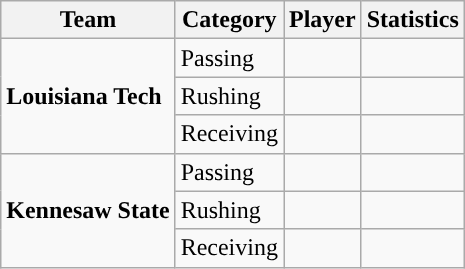<table class="wikitable" style="float: right;">
<tr>
<th>Team</th>
<th>Category</th>
<th>Player</th>
<th>Statistics</th>
</tr>
<tr>
<td rowspan=3><strong>Louisiana Tech</strong></td>
<td>Passing</td>
<td></td>
<td></td>
</tr>
<tr>
<td>Rushing</td>
<td></td>
<td></td>
</tr>
<tr>
<td>Receiving</td>
<td></td>
<td></td>
</tr>
<tr>
<td rowspan=3><strong>Kennesaw State</strong></td>
<td>Passing</td>
<td></td>
<td></td>
</tr>
<tr>
<td>Rushing</td>
<td></td>
<td></td>
</tr>
<tr>
<td>Receiving</td>
<td></td>
<td></td>
</tr>
</table>
